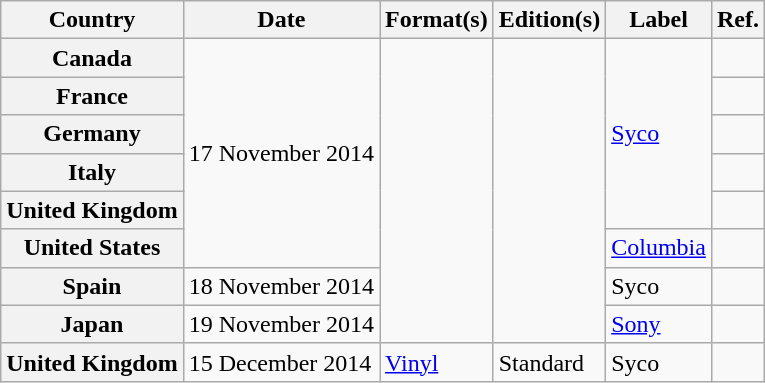<table class="wikitable plainrowheaders">
<tr>
<th scope="col">Country</th>
<th>Date</th>
<th>Format(s)</th>
<th>Edition(s)</th>
<th>Label</th>
<th>Ref.</th>
</tr>
<tr>
<th scope="row">Canada</th>
<td rowspan="6">17 November 2014</td>
<td rowspan="8"></td>
<td rowspan="8"></td>
<td rowspan="5"><a href='#'>Syco</a></td>
<td></td>
</tr>
<tr>
<th scope="row">France</th>
<td></td>
</tr>
<tr>
<th scope="row">Germany</th>
<td></td>
</tr>
<tr>
<th scope="row">Italy</th>
<td></td>
</tr>
<tr>
<th scope="row">United Kingdom</th>
<td></td>
</tr>
<tr>
<th scope="row">United States</th>
<td><a href='#'>Columbia</a></td>
<td></td>
</tr>
<tr>
<th scope="row">Spain</th>
<td>18 November 2014</td>
<td>Syco</td>
<td></td>
</tr>
<tr>
<th scope="row">Japan</th>
<td>19 November 2014</td>
<td><a href='#'>Sony</a></td>
<td></td>
</tr>
<tr>
<th scope="row">United Kingdom</th>
<td>15 December 2014</td>
<td><a href='#'>Vinyl</a></td>
<td>Standard</td>
<td>Syco</td>
<td></td>
</tr>
</table>
